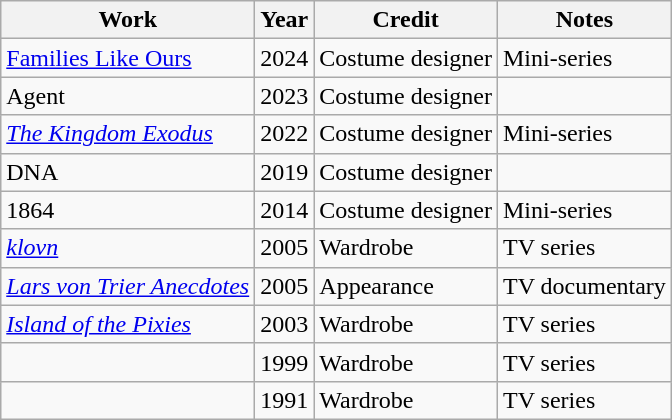<table class="wikitable">
<tr>
<th>Work</th>
<th>Year</th>
<th>Credit</th>
<th>Notes</th>
</tr>
<tr>
<td><a href='#'>Families Like Ours</a></td>
<td>2024</td>
<td>Costume designer</td>
<td>Mini-series</td>
</tr>
<tr>
<td>Agent</td>
<td>2023</td>
<td>Costume designer</td>
<td></td>
</tr>
<tr>
<td><em><a href='#'>The Kingdom Exodus</a></em></td>
<td>2022</td>
<td>Costume designer</td>
<td>Mini-series</td>
</tr>
<tr>
<td>DNA</td>
<td>2019</td>
<td>Costume designer</td>
<td></td>
</tr>
<tr>
<td>1864</td>
<td>2014</td>
<td>Costume designer</td>
<td>Mini-series</td>
</tr>
<tr>
<td><em><a href='#'>klovn</a></em></td>
<td>2005</td>
<td>Wardrobe</td>
<td>TV series</td>
</tr>
<tr>
<td><em><a href='#'>Lars von Trier Anecdotes</a></em></td>
<td>2005</td>
<td>Appearance</td>
<td>TV documentary</td>
</tr>
<tr>
<td><em><a href='#'>Island of the Pixies</a></em></td>
<td>2003</td>
<td>Wardrobe</td>
<td>TV series</td>
</tr>
<tr>
<td><em></em></td>
<td>1999</td>
<td>Wardrobe</td>
<td>TV series</td>
</tr>
<tr>
<td><em></em></td>
<td>1991</td>
<td>Wardrobe</td>
<td>TV series</td>
</tr>
</table>
